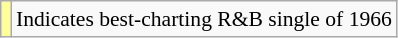<table class="wikitable" style="font-size:90%;">
<tr>
<td style="background-color:#FFFF99"></td>
<td>Indicates best-charting R&B single of 1966</td>
</tr>
</table>
